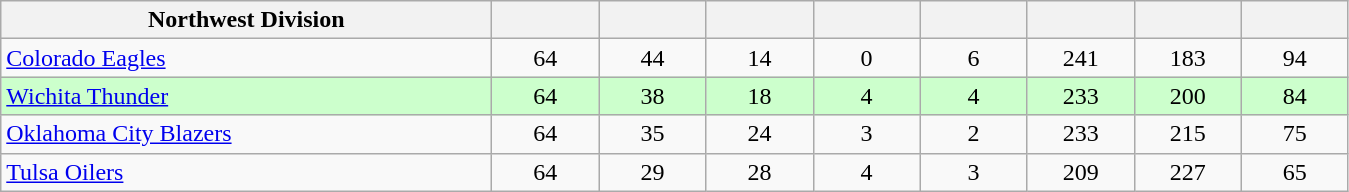<table class="wikitable sortable">
<tr>
<th style="width:20em;" class="unsortable">Northwest Division</th>
<th style="width:4em;" class="unsortable"></th>
<th style="width:4em;"></th>
<th style="width:4em;"></th>
<th style="width:4em;"></th>
<th style="width:4em;"></th>
<th style="width:4em;"></th>
<th style="width:4em;"></th>
<th style="width:4em;"></th>
</tr>
<tr align="center">
<td align="left"><a href='#'>Colorado Eagles</a></td>
<td>64</td>
<td>44</td>
<td>14</td>
<td>0</td>
<td>6</td>
<td>241</td>
<td>183</td>
<td>94</td>
</tr>
<tr align="center" bgcolor="#CCFFCC">
<td align="left"><a href='#'>Wichita Thunder</a></td>
<td>64</td>
<td>38</td>
<td>18</td>
<td>4</td>
<td>4</td>
<td>233</td>
<td>200</td>
<td>84</td>
</tr>
<tr align="center">
<td align="left"><a href='#'>Oklahoma City Blazers</a></td>
<td>64</td>
<td>35</td>
<td>24</td>
<td>3</td>
<td>2</td>
<td>233</td>
<td>215</td>
<td>75</td>
</tr>
<tr align="center">
<td align="left"><a href='#'>Tulsa Oilers</a></td>
<td>64</td>
<td>29</td>
<td>28</td>
<td>4</td>
<td>3</td>
<td>209</td>
<td>227</td>
<td>65</td>
</tr>
</table>
